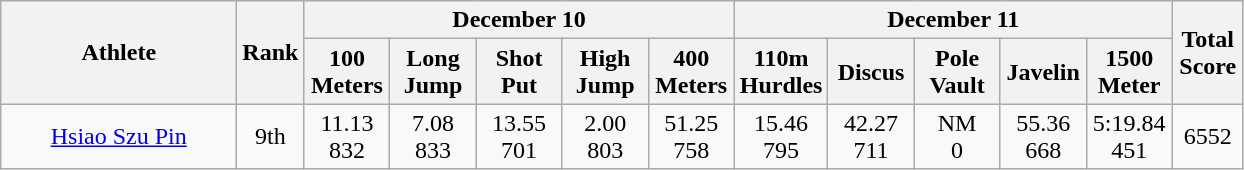<table class=wikitable style="text-align:center">
<tr>
<th rowspan=2 width=150>Athlete</th>
<th rowspan=2 width=15>Rank</th>
<th colspan=5>December 10</th>
<th colspan=5>December 11</th>
<th rowspan=2 width=40>Total<br>Score</th>
</tr>
<tr>
<th width=50>100 Meters</th>
<th width=50>Long Jump</th>
<th width=50>Shot Put</th>
<th width=50>High Jump</th>
<th width=50>400 Meters</th>
<th width=50>110m Hurdles</th>
<th width=50>Discus</th>
<th width=50>Pole Vault</th>
<th width=50>Javelin</th>
<th width=50>1500 Meter</th>
</tr>
<tr>
<td><a href='#'>Hsiao Szu Pin</a></td>
<td>9th</td>
<td>11.13<br>832</td>
<td>7.08<br>833</td>
<td>13.55<br>701</td>
<td>2.00<br>803</td>
<td>51.25<br>758</td>
<td>15.46<br>795</td>
<td>42.27<br>711</td>
<td>NM<br>0</td>
<td>55.36<br>668</td>
<td>5:19.84<br>451</td>
<td>6552</td>
</tr>
</table>
